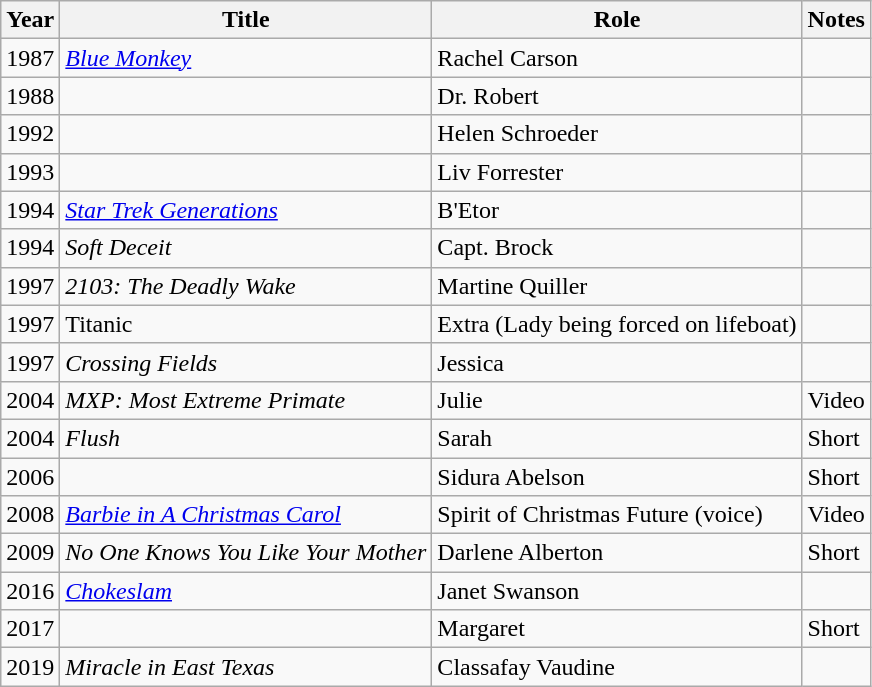<table class="wikitable sortable">
<tr>
<th>Year</th>
<th>Title</th>
<th>Role</th>
<th class="unsortable">Notes</th>
</tr>
<tr>
<td>1987</td>
<td><em><a href='#'>Blue Monkey</a></em></td>
<td>Rachel Carson</td>
<td></td>
</tr>
<tr>
<td>1988</td>
<td><em></em></td>
<td>Dr. Robert</td>
<td></td>
</tr>
<tr>
<td>1992</td>
<td><em></em></td>
<td>Helen Schroeder</td>
<td></td>
</tr>
<tr>
<td>1993</td>
<td><em></em></td>
<td>Liv Forrester</td>
<td></td>
</tr>
<tr>
<td>1994</td>
<td><em><a href='#'>Star Trek Generations</a></em></td>
<td>B'Etor</td>
<td></td>
</tr>
<tr>
<td>1994</td>
<td><em>Soft Deceit</em></td>
<td>Capt. Brock</td>
<td></td>
</tr>
<tr>
<td>1997</td>
<td><em>2103: The Deadly Wake</em></td>
<td>Martine Quiller</td>
<td></td>
</tr>
<tr>
<td>1997</td>
<td>Titanic</td>
<td>Extra (Lady being forced on lifeboat)</td>
<td></td>
</tr>
<tr>
<td>1997</td>
<td><em>Crossing Fields</em></td>
<td>Jessica</td>
<td></td>
</tr>
<tr>
<td>2004</td>
<td><em>MXP: Most Extreme Primate</em></td>
<td>Julie</td>
<td>Video</td>
</tr>
<tr>
<td>2004</td>
<td><em>Flush</em></td>
<td>Sarah</td>
<td>Short</td>
</tr>
<tr>
<td>2006</td>
<td><em></em></td>
<td>Sidura Abelson</td>
<td>Short</td>
</tr>
<tr>
<td>2008</td>
<td><em><a href='#'>Barbie in A Christmas Carol</a></em></td>
<td>Spirit of Christmas Future (voice)</td>
<td>Video</td>
</tr>
<tr>
<td>2009</td>
<td><em>No One Knows You Like Your Mother</em></td>
<td>Darlene Alberton</td>
<td>Short</td>
</tr>
<tr>
<td>2016</td>
<td><em><a href='#'>Chokeslam</a></em></td>
<td>Janet Swanson</td>
<td></td>
</tr>
<tr>
<td>2017</td>
<td><em></em></td>
<td>Margaret</td>
<td>Short</td>
</tr>
<tr>
<td>2019</td>
<td><em>Miracle in East Texas</em></td>
<td>Classafay Vaudine</td>
<td></td>
</tr>
</table>
